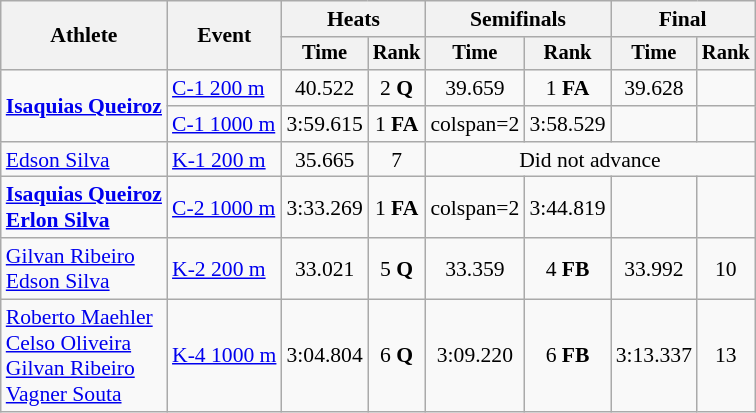<table class="wikitable" style="font-size:90%">
<tr>
<th rowspan=2>Athlete</th>
<th rowspan=2>Event</th>
<th colspan=2>Heats</th>
<th colspan=2>Semifinals</th>
<th colspan=2>Final</th>
</tr>
<tr style="font-size:95%">
<th>Time</th>
<th>Rank</th>
<th>Time</th>
<th>Rank</th>
<th>Time</th>
<th>Rank</th>
</tr>
<tr align=center>
<td align=left rowspan=2><strong><a href='#'>Isaquias Queiroz</a></strong></td>
<td align=left><a href='#'>C-1 200 m</a></td>
<td>40.522</td>
<td>2 <strong>Q</strong></td>
<td>39.659</td>
<td>1 <strong>FA</strong></td>
<td>39.628</td>
<td></td>
</tr>
<tr align=center>
<td align=left><a href='#'>C-1 1000 m</a></td>
<td>3:59.615</td>
<td>1 <strong>FA</strong></td>
<td>colspan=2 </td>
<td>3:58.529</td>
<td></td>
</tr>
<tr align=center>
<td align=left><a href='#'>Edson Silva</a></td>
<td align=left><a href='#'>K-1 200 m</a></td>
<td>35.665</td>
<td>7</td>
<td colspan=4>Did not advance</td>
</tr>
<tr align=center>
<td align=left><strong><a href='#'>Isaquias Queiroz</a><br><a href='#'>Erlon Silva</a></strong></td>
<td align=left><a href='#'>C-2 1000 m</a></td>
<td>3:33.269</td>
<td>1 <strong>FA</strong></td>
<td>colspan=2 </td>
<td>3:44.819</td>
<td></td>
</tr>
<tr align=center>
<td align=left><a href='#'>Gilvan Ribeiro</a><br><a href='#'>Edson Silva</a></td>
<td align=left><a href='#'>K-2 200 m</a></td>
<td>33.021</td>
<td>5 <strong>Q</strong></td>
<td>33.359</td>
<td>4 <strong>FB</strong></td>
<td>33.992</td>
<td>10</td>
</tr>
<tr align=center>
<td align=left><a href='#'>Roberto Maehler</a><br><a href='#'>Celso Oliveira</a><br><a href='#'>Gilvan Ribeiro</a><br><a href='#'>Vagner Souta</a></td>
<td align=left><a href='#'>K-4 1000 m</a></td>
<td>3:04.804</td>
<td>6 <strong>Q</strong></td>
<td>3:09.220</td>
<td>6 <strong>FB</strong></td>
<td>3:13.337</td>
<td>13</td>
</tr>
</table>
